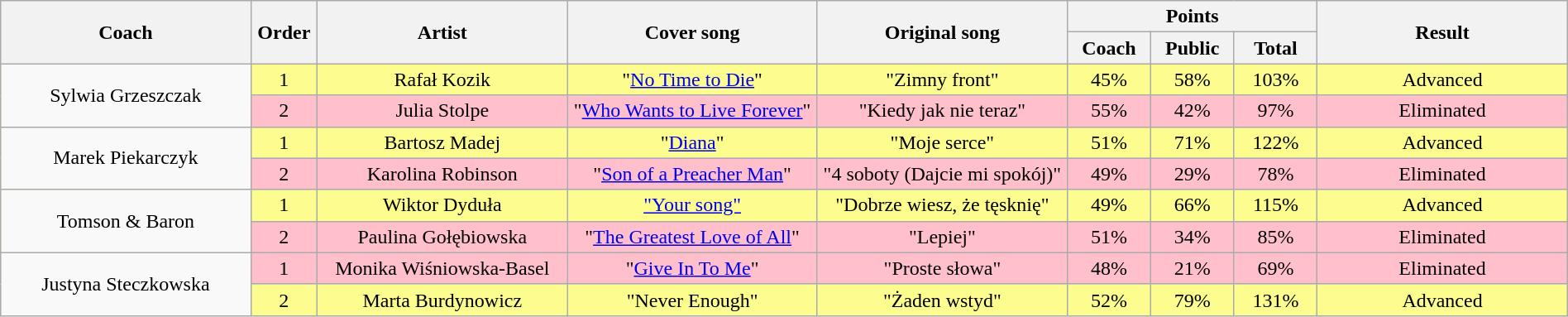<table class="wikitable" style="text-align: center; width:100%;">
<tr>
<th rowspan="2" width="15%">Coach</th>
<th rowspan="2" width="4%">Order</th>
<th rowspan="2" width="15%">Artist</th>
<th rowspan="2" width="15%">Cover song</th>
<th rowspan="2" width="15%">Original song</th>
<th colspan="3" width="21%">Points</th>
<th rowspan="2" width="15%">Result</th>
</tr>
<tr>
<th width="5%">Coach</th>
<th width="5%">Public</th>
<th width="5%">Total</th>
</tr>
<tr style="background:#fdfc8f;">
<td rowspan="2" style="background:#f9f9f9;">Sylwia Grzeszczak</td>
<td>1</td>
<td>Rafał Kozik</td>
<td>"<a href='#'>No Time to Die</a>"</td>
<td>"Zimny front"</td>
<td>45%</td>
<td>58%</td>
<td>103%</td>
<td>Advanced</td>
</tr>
<tr style="background:pink;">
<td>2</td>
<td>Julia Stolpe</td>
<td>"<a href='#'>Who Wants to Live Forever</a>"</td>
<td>"Kiedy jak nie teraz"</td>
<td>55%</td>
<td>42%</td>
<td>97%</td>
<td>Eliminated</td>
</tr>
<tr style="background:#fdfc8f;">
<td rowspan="2" style="background:#f9f9f9;">Marek Piekarczyk</td>
<td>1</td>
<td>Bartosz Madej</td>
<td>"<a href='#'>Diana</a>"</td>
<td>"Moje serce"</td>
<td>51%</td>
<td>71%</td>
<td>122%</td>
<td>Advanced</td>
</tr>
<tr style="background:pink;">
<td>2</td>
<td>Karolina Robinson</td>
<td>"<a href='#'>Son of a Preacher Man</a>"</td>
<td>"4 soboty (Dajcie mi spokój)"</td>
<td>49%</td>
<td>29%</td>
<td>78%</td>
<td>Eliminated</td>
</tr>
<tr style="background:#fdfc8f;">
<td rowspan="2" style="background:#f9f9f9;">Tomson & Baron</td>
<td>1</td>
<td>Wiktor Dyduła</td>
<td><a href='#'>"Your song"</a></td>
<td>"Dobrze wiesz, że tęsknię"</td>
<td>49%</td>
<td>66%</td>
<td>115%</td>
<td>Advanced</td>
</tr>
<tr style="background:pink;">
<td>2</td>
<td>Paulina Gołębiowska</td>
<td>"<a href='#'>The Greatest Love of All</a>"</td>
<td>"Lepiej"</td>
<td>51%</td>
<td>34%</td>
<td>85%</td>
<td>Eliminated</td>
</tr>
<tr style="background:pink;">
<td rowspan="2" style="background:#f9f9f9;">Justyna Steczkowska</td>
<td>1</td>
<td>Monika Wiśniowska-Basel</td>
<td>"<a href='#'>Give In To Me</a>"</td>
<td>"Proste słowa"</td>
<td>48%</td>
<td>21%</td>
<td>69%</td>
<td>Eliminated</td>
</tr>
<tr style="background:#fdfc8f;">
<td>2</td>
<td>Marta Burdynowicz</td>
<td>"Never Enough"</td>
<td>"Żaden wstyd"</td>
<td>52%</td>
<td>79%</td>
<td>131%</td>
<td>Advanced</td>
</tr>
</table>
